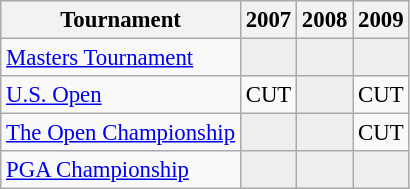<table class="wikitable" style="font-size:95%;text-align:center;">
<tr>
<th>Tournament</th>
<th>2007</th>
<th>2008</th>
<th>2009</th>
</tr>
<tr>
<td align=left><a href='#'>Masters Tournament</a></td>
<td style="background:#eeeeee;"></td>
<td style="background:#eeeeee;"></td>
<td style="background:#eeeeee;"></td>
</tr>
<tr>
<td align=left><a href='#'>U.S. Open</a></td>
<td>CUT</td>
<td style="background:#eeeeee;"></td>
<td>CUT</td>
</tr>
<tr>
<td align=left><a href='#'>The Open Championship</a></td>
<td style="background:#eeeeee;"></td>
<td style="background:#eeeeee;"></td>
<td>CUT</td>
</tr>
<tr>
<td align=left><a href='#'>PGA Championship</a></td>
<td style="background:#eeeeee;"></td>
<td style="background:#eeeeee;"></td>
<td style="background:#eeeeee;"></td>
</tr>
</table>
